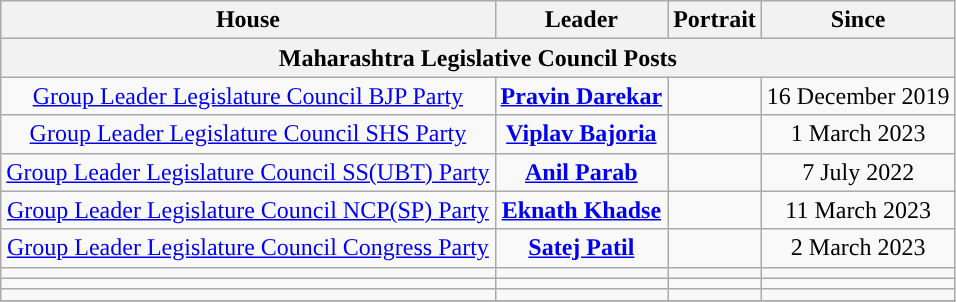<table class="wikitable" style="text-align:center">
<tr>
<th Style="background-color:">House</th>
<th Style="background-color:">Leader</th>
<th Style="background-color:">Portrait</th>
<th Style="background-color:">Since</th>
</tr>
<tr>
<th colspan=4>Maharashtra Legislative Council Posts</th>
</tr>
<tr>
<td><a href='#'>Group Leader Legislature Council BJP Party</a></td>
<td><strong><a href='#'>Pravin Darekar</a></strong></td>
<td></td>
<td>16 December 2019</td>
</tr>
<tr>
<td><a href='#'>Group Leader Legislature Council SHS Party</a></td>
<td><strong><a href='#'>Viplav Bajoria</a></strong></td>
<td></td>
<td>1 March 2023</td>
</tr>
<tr>
<td><a href='#'>Group Leader Legislature Council SS(UBT) Party</a></td>
<td><strong><a href='#'>Anil Parab</a></strong></td>
<td></td>
<td>7 July 2022</td>
</tr>
<tr>
<td><a href='#'>Group Leader Legislature Council NCP(SP) Party</a></td>
<td><strong><a href='#'>Eknath Khadse</a></strong></td>
<td></td>
<td>11 March 2023</td>
</tr>
<tr>
<td><a href='#'>Group Leader Legislature Council Congress Party</a></td>
<td><strong><a href='#'>Satej Patil</a></strong></td>
<td></td>
<td>2 March 2023</td>
</tr>
<tr>
<td></td>
<td></td>
<td></td>
<td></td>
</tr>
<tr>
<td></td>
<td></td>
<td></td>
<td></td>
</tr>
<tr>
<td></td>
<td></td>
<td></td>
<td></td>
</tr>
<tr>
</tr>
</table>
